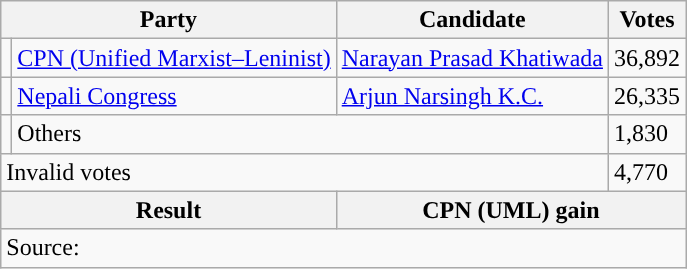<table class="wikitable">
<tr>
<th colspan="2">Party</th>
<th>Candidate</th>
<th>Votes</th>
</tr>
<tr>
<td style="background-color:"></td>
<td><a href='#'>CPN (Unified Marxist–Leninist)</a></td>
<td><a href='#'>Narayan Prasad Khatiwada</a></td>
<td>36,892</td>
</tr>
<tr>
<td style="background-color:"></td>
<td><a href='#'>Nepali Congress</a></td>
<td><a href='#'>Arjun Narsingh K.C.</a></td>
<td>26,335</td>
</tr>
<tr>
<td></td>
<td colspan="2">Others</td>
<td>1,830</td>
</tr>
<tr>
<td colspan="3">Invalid votes</td>
<td>4,770</td>
</tr>
<tr>
<th colspan="2">Result</th>
<th colspan="2">CPN (UML) gain</th>
</tr>
<tr>
<td colspan="4">Source: </td>
</tr>
</table>
